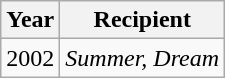<table class="wikitable sortable">
<tr>
<th>Year</th>
<th>Recipient</th>
</tr>
<tr>
<td>2002</td>
<td><em>Summer, Dream</em></td>
</tr>
</table>
